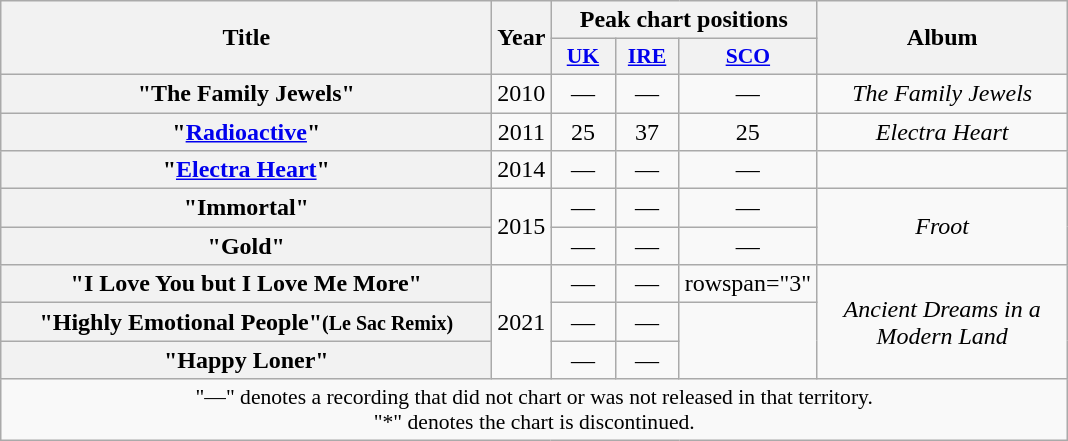<table class="wikitable plainrowheaders" style="text-align:center;">
<tr>
<th scope="col" rowspan="2" style="width:20em;">Title</th>
<th scope="col" rowspan="2">Year</th>
<th scope="col" colspan="3">Peak chart positions</th>
<th scope="col" rowspan="2" style="width:10em;">Album</th>
</tr>
<tr>
<th scope="col" style="width:2.5em;font-size:90%;"><a href='#'>UK</a><br></th>
<th scope="col" style="width:2.5em;font-size:90%;"><a href='#'>IRE</a><br></th>
<th scope="col" style="width:2.5em;font-size:90%;"><a href='#'>SCO</a><br></th>
</tr>
<tr>
<th scope="row">"The Family Jewels"</th>
<td>2010</td>
<td>—</td>
<td>—</td>
<td>—</td>
<td><em>The Family Jewels</em></td>
</tr>
<tr>
<th scope="row">"<a href='#'>Radioactive</a>"</th>
<td>2011</td>
<td>25</td>
<td>37</td>
<td>25</td>
<td><em>Electra Heart</em></td>
</tr>
<tr>
<th scope="row">"<a href='#'>Electra Heart</a>"<br></th>
<td>2014</td>
<td>—</td>
<td>—</td>
<td>—</td>
<td></td>
</tr>
<tr>
<th scope="row">"Immortal"</th>
<td rowspan="2">2015</td>
<td>—</td>
<td>—</td>
<td>—</td>
<td rowspan="2"><em>Froot</em></td>
</tr>
<tr>
<th scope="row">"Gold"</th>
<td>—</td>
<td>—</td>
<td>—</td>
</tr>
<tr>
<th scope="row">"I Love You but I Love Me More"<br></th>
<td rowspan="3">2021</td>
<td>—</td>
<td>—</td>
<td>rowspan="3" </td>
<td rowspan="3"><em>Ancient Dreams in a Modern Land</em></td>
</tr>
<tr>
<th scope="row">"Highly Emotional People"<small>(Le Sac Remix)</small></th>
<td>—</td>
<td>—</td>
</tr>
<tr>
<th scope="row">"Happy Loner"</th>
<td>—</td>
<td>—</td>
</tr>
<tr>
<td colspan="6" style="font-size:90%">"—" denotes a recording that did not chart or was not released in that territory.<br>"*" denotes the chart is discontinued.</td>
</tr>
</table>
